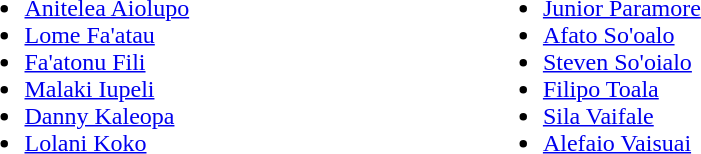<table width="55%">
<tr ---->
<td width="50%" valign="top"><br><ul><li><a href='#'>Anitelea Aiolupo</a></li><li><a href='#'>Lome Fa'atau</a></li><li><a href='#'>Fa'atonu Fili</a></li><li><a href='#'>Malaki Iupeli</a></li><li><a href='#'>Danny Kaleopa</a></li><li><a href='#'>Lolani Koko</a></li></ul></td>
<td valign="top" width="33%"><br><ul><li><a href='#'>Junior Paramore</a></li><li><a href='#'>Afato So'oalo</a></li><li><a href='#'>Steven So'oialo</a></li><li><a href='#'>Filipo Toala</a></li><li><a href='#'>Sila Vaifale</a></li><li><a href='#'>Alefaio Vaisuai</a></li></ul></td>
<td valign="top" width="50%"></td>
</tr>
</table>
